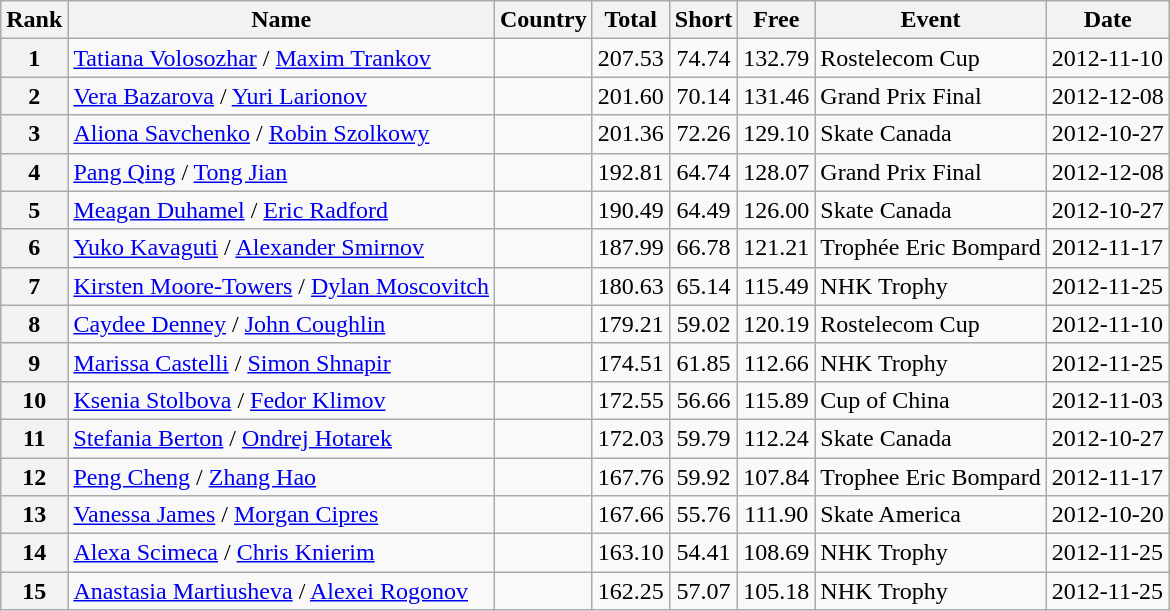<table class="wikitable sortable">
<tr>
<th>Rank</th>
<th>Name</th>
<th>Country</th>
<th>Total</th>
<th>Short</th>
<th>Free</th>
<th>Event</th>
<th>Date</th>
</tr>
<tr>
<th>1</th>
<td><a href='#'>Tatiana Volosozhar</a> / <a href='#'>Maxim Trankov</a></td>
<td></td>
<td align=center>207.53</td>
<td align=center>74.74</td>
<td align=center>132.79</td>
<td>Rostelecom Cup</td>
<td>2012-11-10</td>
</tr>
<tr>
<th>2</th>
<td><a href='#'>Vera Bazarova</a> / <a href='#'>Yuri Larionov</a></td>
<td></td>
<td align=center>201.60</td>
<td align=center>70.14</td>
<td align=center>131.46</td>
<td>Grand Prix Final</td>
<td>2012-12-08</td>
</tr>
<tr>
<th>3</th>
<td><a href='#'>Aliona Savchenko</a> / <a href='#'>Robin Szolkowy</a></td>
<td></td>
<td align=center>201.36</td>
<td align=center>72.26</td>
<td align=center>129.10</td>
<td>Skate Canada</td>
<td>2012-10-27</td>
</tr>
<tr>
<th>4</th>
<td><a href='#'>Pang Qing</a> / <a href='#'>Tong Jian</a></td>
<td></td>
<td align=center>192.81</td>
<td align=center>64.74</td>
<td align=center>128.07</td>
<td>Grand Prix Final</td>
<td>2012-12-08</td>
</tr>
<tr>
<th>5</th>
<td><a href='#'>Meagan Duhamel</a> / <a href='#'>Eric Radford</a></td>
<td></td>
<td align=center>190.49</td>
<td align=center>64.49</td>
<td align=center>126.00</td>
<td>Skate Canada</td>
<td>2012-10-27</td>
</tr>
<tr>
<th>6</th>
<td><a href='#'>Yuko Kavaguti</a> / <a href='#'>Alexander Smirnov</a></td>
<td></td>
<td align=center>187.99</td>
<td align=center>66.78</td>
<td align=center>121.21</td>
<td>Trophée Eric Bompard</td>
<td>2012-11-17</td>
</tr>
<tr>
<th>7</th>
<td><a href='#'>Kirsten Moore-Towers</a> / <a href='#'>Dylan Moscovitch</a></td>
<td></td>
<td align=center>180.63</td>
<td align=center>65.14</td>
<td align=center>115.49</td>
<td>NHK Trophy</td>
<td>2012-11-25</td>
</tr>
<tr>
<th>8</th>
<td><a href='#'>Caydee Denney</a> / <a href='#'>John Coughlin</a></td>
<td></td>
<td align=center>179.21</td>
<td align=center>59.02</td>
<td align=center>120.19</td>
<td>Rostelecom Cup</td>
<td>2012-11-10</td>
</tr>
<tr>
<th>9</th>
<td><a href='#'>Marissa Castelli</a> / <a href='#'>Simon Shnapir</a></td>
<td></td>
<td align=center>174.51</td>
<td align=center>61.85</td>
<td align=center>112.66</td>
<td>NHK Trophy</td>
<td>2012-11-25</td>
</tr>
<tr>
<th>10</th>
<td><a href='#'>Ksenia Stolbova</a> / <a href='#'>Fedor Klimov</a></td>
<td></td>
<td align=center>172.55</td>
<td align=center>56.66</td>
<td align=center>115.89</td>
<td>Cup of China</td>
<td>2012-11-03</td>
</tr>
<tr>
<th>11</th>
<td><a href='#'>Stefania Berton</a> / <a href='#'>Ondrej Hotarek</a></td>
<td></td>
<td align=center>172.03</td>
<td align=center>59.79</td>
<td align=center>112.24</td>
<td>Skate Canada</td>
<td>2012-10-27</td>
</tr>
<tr>
<th>12</th>
<td><a href='#'>Peng Cheng</a> / <a href='#'>Zhang Hao</a></td>
<td></td>
<td align=center>167.76</td>
<td align=center>59.92</td>
<td align=center>107.84</td>
<td>Trophee Eric Bompard</td>
<td>2012-11-17</td>
</tr>
<tr>
<th>13</th>
<td><a href='#'>Vanessa James</a> / <a href='#'>Morgan Cipres</a></td>
<td></td>
<td align=center>167.66</td>
<td align=center>55.76</td>
<td align=center>111.90</td>
<td>Skate America</td>
<td>2012-10-20</td>
</tr>
<tr>
<th>14</th>
<td><a href='#'>Alexa Scimeca</a> / <a href='#'>Chris Knierim</a></td>
<td></td>
<td align=center>163.10</td>
<td align=center>54.41</td>
<td align=center>108.69</td>
<td>NHK Trophy</td>
<td>2012-11-25</td>
</tr>
<tr>
<th>15</th>
<td><a href='#'>Anastasia Martiusheva</a> / <a href='#'>Alexei Rogonov</a></td>
<td></td>
<td align=center>162.25</td>
<td align=center>57.07</td>
<td align=center>105.18</td>
<td>NHK Trophy</td>
<td>2012-11-25</td>
</tr>
</table>
